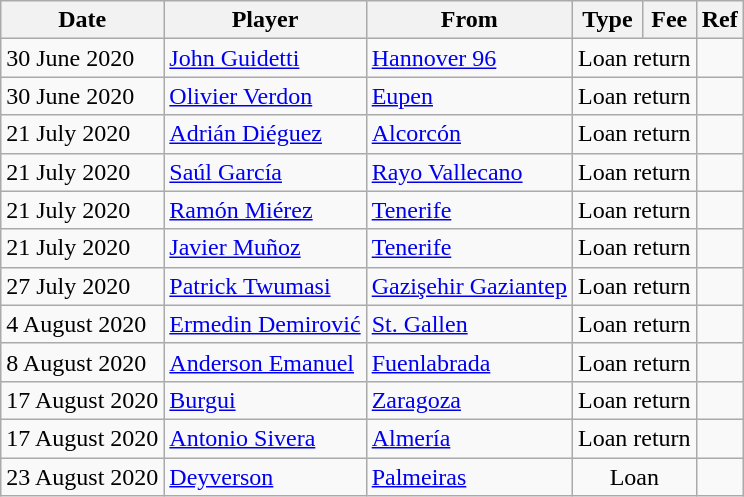<table class="wikitable">
<tr>
<th>Date</th>
<th>Player</th>
<th>From</th>
<th>Type</th>
<th>Fee</th>
<th>Ref</th>
</tr>
<tr>
<td>30 June 2020</td>
<td> <a href='#'>John Guidetti</a></td>
<td> <a href='#'>Hannover 96</a></td>
<td align=center colspan=2>Loan return</td>
<td align=center></td>
</tr>
<tr>
<td>30 June 2020</td>
<td> <a href='#'>Olivier Verdon</a></td>
<td> <a href='#'>Eupen</a></td>
<td align=center colspan=2>Loan return</td>
<td align=center></td>
</tr>
<tr>
<td>21 July 2020</td>
<td> <a href='#'>Adrián Diéguez</a></td>
<td><a href='#'>Alcorcón</a></td>
<td align=center colspan=2>Loan return</td>
<td align=center></td>
</tr>
<tr>
<td>21 July 2020</td>
<td> <a href='#'>Saúl García</a></td>
<td><a href='#'>Rayo Vallecano</a></td>
<td align=center colspan=2>Loan return</td>
<td align=center></td>
</tr>
<tr>
<td>21 July 2020</td>
<td> <a href='#'>Ramón Miérez</a></td>
<td><a href='#'>Tenerife</a></td>
<td align=center colspan=2>Loan return</td>
<td align=center></td>
</tr>
<tr>
<td>21 July 2020</td>
<td> <a href='#'>Javier Muñoz</a></td>
<td><a href='#'>Tenerife</a></td>
<td align=center colspan=2>Loan return</td>
<td align=center></td>
</tr>
<tr>
<td>27 July 2020</td>
<td> <a href='#'>Patrick Twumasi</a></td>
<td> <a href='#'>Gazişehir Gaziantep</a></td>
<td align=center colspan=2>Loan return</td>
<td align=center></td>
</tr>
<tr>
<td>4 August 2020</td>
<td> <a href='#'>Ermedin Demirović</a></td>
<td> <a href='#'>St. Gallen</a></td>
<td align=center colspan=2>Loan return</td>
<td align=center></td>
</tr>
<tr>
<td>8 August 2020</td>
<td> <a href='#'>Anderson Emanuel</a></td>
<td><a href='#'>Fuenlabrada</a></td>
<td align=center colspan=2>Loan return</td>
<td align=center></td>
</tr>
<tr>
<td>17 August 2020</td>
<td> <a href='#'>Burgui</a></td>
<td><a href='#'>Zaragoza</a></td>
<td align=center colspan=2>Loan return</td>
<td align=center></td>
</tr>
<tr>
<td>17 August 2020</td>
<td> <a href='#'>Antonio Sivera</a></td>
<td><a href='#'>Almería</a></td>
<td align=center colspan=2>Loan return</td>
<td align=center></td>
</tr>
<tr>
<td>23 August 2020</td>
<td> <a href='#'>Deyverson</a></td>
<td> <a href='#'>Palmeiras</a></td>
<td align=center colspan=2>Loan</td>
<td align=center></td>
</tr>
</table>
